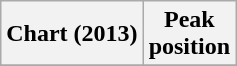<table class="wikitable sortable plainrowheaders" style="text-align:center;">
<tr>
<th scope="col">Chart (2013)</th>
<th scope="col">Peak<br>position</th>
</tr>
<tr>
</tr>
</table>
